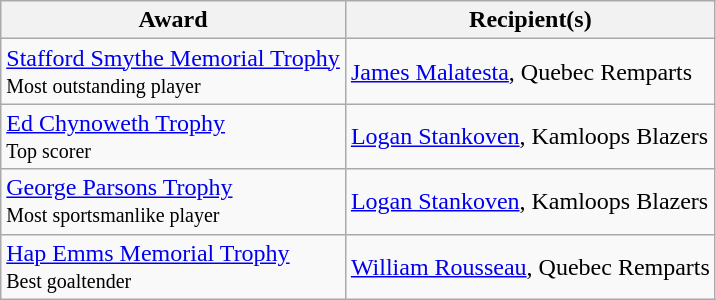<table class="wikitable">
<tr>
<th>Award</th>
<th>Recipient(s)</th>
</tr>
<tr>
<td><a href='#'>Stafford Smythe Memorial Trophy</a> <br><small>Most outstanding player</small></td>
<td><a href='#'>James Malatesta</a>, Quebec Remparts</td>
</tr>
<tr>
<td><a href='#'>Ed Chynoweth Trophy</a><br><small>Top scorer</small></td>
<td><a href='#'>Logan Stankoven</a>, Kamloops Blazers</td>
</tr>
<tr>
<td><a href='#'>George Parsons Trophy</a><br><small>Most sportsmanlike player</small></td>
<td><a href='#'>Logan Stankoven</a>, Kamloops Blazers</td>
</tr>
<tr>
<td><a href='#'>Hap Emms Memorial Trophy</a><br><small>Best goaltender</small></td>
<td><a href='#'>William Rousseau</a>, Quebec Remparts</td>
</tr>
</table>
